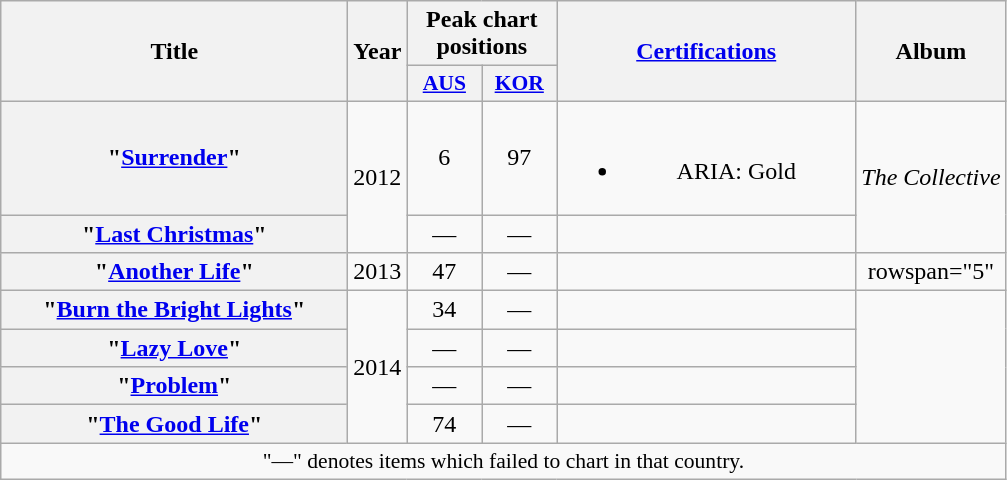<table class="wikitable plainrowheaders" style="text-align:center;" border="1">
<tr>
<th scope="col" rowspan="2" style="width:14em;">Title</th>
<th scope="col" rowspan="2">Year</th>
<th scope="col" colspan="2">Peak chart positions</th>
<th scope="col" rowspan="2" style="width:12em;"><a href='#'>Certifications</a></th>
<th scope="col" rowspan="2">Album</th>
</tr>
<tr>
<th scope="col" style="width:3em;font-size:90%;"><a href='#'>AUS</a><br></th>
<th scope="col" style="width:3em;font-size:90%;"><a href='#'>KOR</a><br></th>
</tr>
<tr>
<th scope="row">"<a href='#'>Surrender</a>"</th>
<td rowspan="2">2012</td>
<td>6</td>
<td>97</td>
<td><br><ul><li>ARIA: Gold</li></ul></td>
<td rowspan="2"><em>The Collective</em></td>
</tr>
<tr>
<th scope="row">"<a href='#'>Last Christmas</a>"</th>
<td>—</td>
<td>—</td>
<td></td>
</tr>
<tr>
<th scope="row">"<a href='#'>Another Life</a>"</th>
<td>2013</td>
<td>47</td>
<td>—</td>
<td></td>
<td>rowspan="5" </td>
</tr>
<tr>
<th scope="row">"<a href='#'>Burn the Bright Lights</a>"</th>
<td rowspan="4">2014</td>
<td>34</td>
<td>—</td>
<td></td>
</tr>
<tr>
<th scope="row">"<a href='#'>Lazy Love</a>"</th>
<td>—</td>
<td>—</td>
<td></td>
</tr>
<tr>
<th scope="row">"<a href='#'>Problem</a>"</th>
<td>—</td>
<td>—</td>
<td></td>
</tr>
<tr>
<th scope="row">"<a href='#'>The Good Life</a>"</th>
<td>74</td>
<td>—</td>
<td></td>
</tr>
<tr>
<td colspan="6" style="font-size:90%">"—" denotes items which failed to chart in that country.</td>
</tr>
</table>
